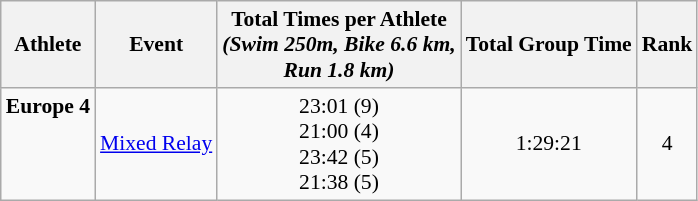<table class="wikitable" style="font-size:90%;">
<tr>
<th>Athlete</th>
<th>Event</th>
<th>Total Times per Athlete <br> <em>(Swim 250m, Bike 6.6 km, <br> Run 1.8 km)</em></th>
<th>Total Group Time</th>
<th>Rank</th>
</tr>
<tr align=center>
<td align=left><strong>Europe 4</strong><br><br><br><br></td>
<td align=left><a href='#'>Mixed Relay</a></td>
<td valign=bottom>23:01 (9)<br>21:00 (4)<br>23:42 (5)<br>21:38 (5)</td>
<td>1:29:21</td>
<td>4</td>
</tr>
</table>
